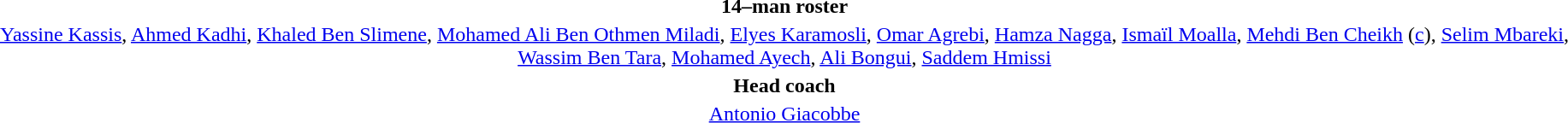<table style="text-align:center; margin-top:2em; margin-left:auto; margin-right:auto">
<tr>
<td><strong>14–man roster</strong></td>
</tr>
<tr>
<td><a href='#'>Yassine Kassis</a>, <a href='#'>Ahmed Kadhi</a>, <a href='#'>Khaled Ben Slimene</a>, <a href='#'>Mohamed Ali Ben Othmen Miladi</a>, <a href='#'>Elyes Karamosli</a>, <a href='#'>Omar Agrebi</a>, <a href='#'>Hamza Nagga</a>, <a href='#'>Ismaïl Moalla</a>, <a href='#'>Mehdi Ben Cheikh</a> (<a href='#'>c</a>), <a href='#'>Selim Mbareki</a>, <a href='#'>Wassim Ben Tara</a>, <a href='#'>Mohamed Ayech</a>, <a href='#'>Ali Bongui</a>, <a href='#'>Saddem Hmissi</a></td>
</tr>
<tr>
<td><strong>Head coach</strong></td>
</tr>
<tr>
<td> <a href='#'>Antonio Giacobbe</a></td>
</tr>
</table>
